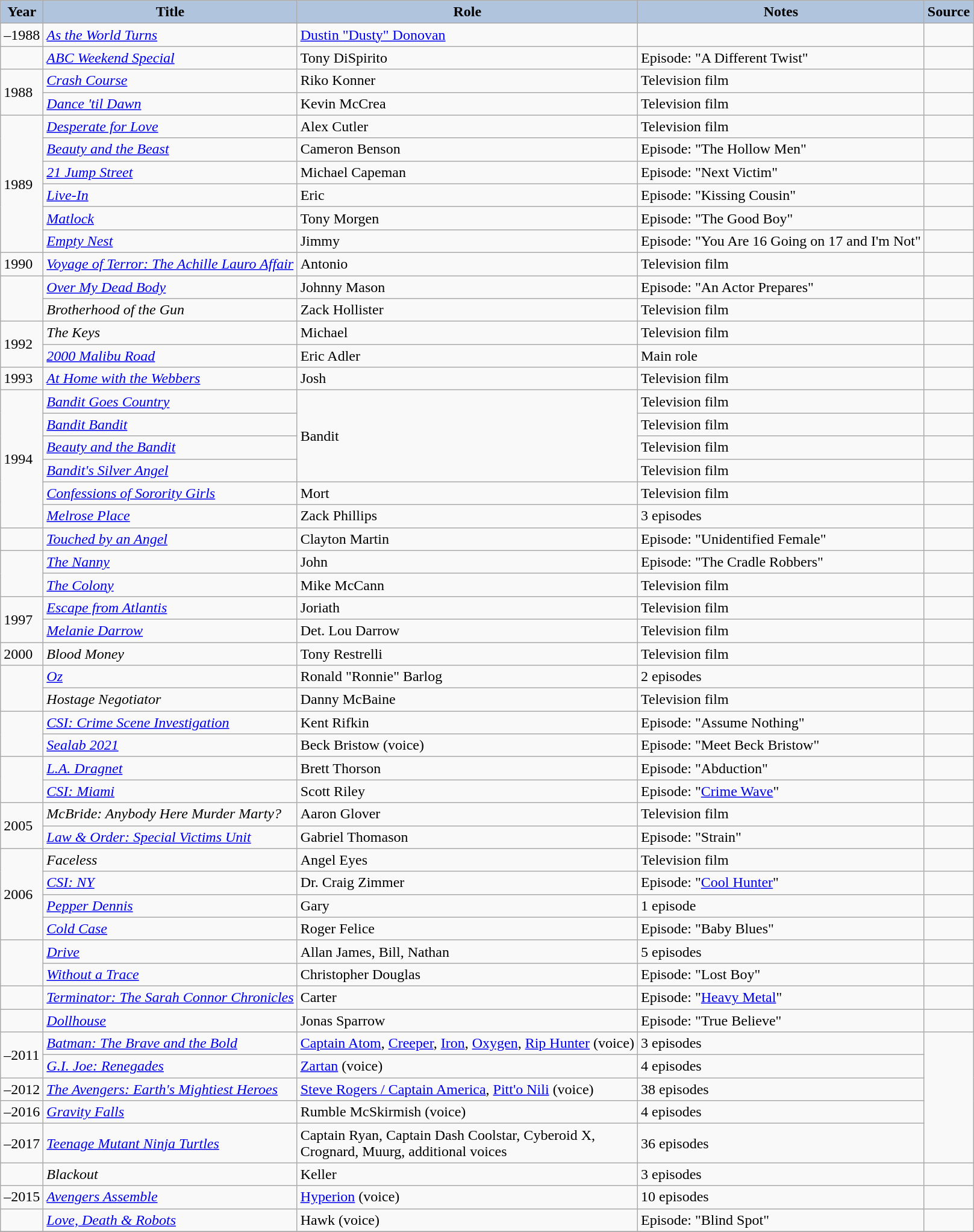<table class="wikitable sortable plainrowheaders" style="width=100%;  font-size: 100%;">
<tr>
<th style="background:#b0c4de;">Year</th>
<th style="background:#b0c4de;">Title</th>
<th style="background:#b0c4de;">Role</th>
<th style="background:#b0c4de;" class="unsortable">Notes</th>
<th style="background:#b0c4de;" class="unsortable">Source</th>
</tr>
<tr>
<td>–1988</td>
<td><em><a href='#'>As the World Turns</a></em></td>
<td><a href='#'>Dustin "Dusty" Donovan</a></td>
<td></td>
<td></td>
</tr>
<tr>
<td></td>
<td><em><a href='#'>ABC Weekend Special</a></em></td>
<td>Tony DiSpirito</td>
<td>Episode: "A Different Twist"</td>
<td></td>
</tr>
<tr>
<td rowspan="2">1988</td>
<td><em><a href='#'>Crash Course</a></em></td>
<td>Riko Konner</td>
<td>Television film</td>
<td></td>
</tr>
<tr>
<td><em><a href='#'>Dance 'til Dawn</a></em></td>
<td>Kevin McCrea</td>
<td>Television film</td>
<td></td>
</tr>
<tr>
<td rowspan="6">1989</td>
<td><em><a href='#'>Desperate for Love</a></em></td>
<td>Alex Cutler</td>
<td>Television film</td>
<td></td>
</tr>
<tr>
<td><em><a href='#'>Beauty and the Beast</a></em></td>
<td>Cameron Benson</td>
<td>Episode: "The Hollow Men"</td>
<td></td>
</tr>
<tr>
<td><em><a href='#'>21 Jump Street</a></em></td>
<td>Michael Capeman</td>
<td>Episode: "Next Victim"</td>
<td></td>
</tr>
<tr>
<td><em><a href='#'>Live-In</a></em></td>
<td>Eric</td>
<td>Episode: "Kissing Cousin"</td>
<td></td>
</tr>
<tr>
<td><em><a href='#'>Matlock</a></em></td>
<td>Tony Morgen</td>
<td>Episode: "The Good Boy"</td>
<td></td>
</tr>
<tr>
<td><em><a href='#'>Empty Nest</a></em></td>
<td>Jimmy</td>
<td>Episode: "You Are 16 Going on 17 and I'm Not"</td>
<td></td>
</tr>
<tr>
<td>1990</td>
<td><em><a href='#'>Voyage of Terror: The Achille Lauro Affair</a></em></td>
<td>Antonio</td>
<td>Television film</td>
<td></td>
</tr>
<tr>
<td rowspan="2"></td>
<td><em><a href='#'>Over My Dead Body</a></em></td>
<td>Johnny Mason</td>
<td>Episode: "An Actor Prepares"</td>
<td></td>
</tr>
<tr>
<td><em>Brotherhood of the Gun</em></td>
<td>Zack Hollister</td>
<td>Television film</td>
<td></td>
</tr>
<tr>
<td rowspan="2">1992</td>
<td><em>The Keys</em></td>
<td>Michael</td>
<td>Television film</td>
<td></td>
</tr>
<tr>
<td><em><a href='#'>2000 Malibu Road</a></em></td>
<td>Eric Adler</td>
<td>Main role</td>
<td></td>
</tr>
<tr>
<td>1993</td>
<td><em><a href='#'>At Home with the Webbers</a></em></td>
<td>Josh</td>
<td>Television film</td>
<td></td>
</tr>
<tr>
<td rowspan="6">1994</td>
<td><em><a href='#'>Bandit Goes Country</a></em></td>
<td rowspan="4">Bandit</td>
<td>Television film</td>
<td></td>
</tr>
<tr>
<td><em><a href='#'>Bandit Bandit</a></em></td>
<td>Television film</td>
<td></td>
</tr>
<tr>
<td><em><a href='#'>Beauty and the Bandit</a></em></td>
<td>Television film</td>
<td></td>
</tr>
<tr>
<td><em><a href='#'>Bandit's Silver Angel</a></em></td>
<td>Television film</td>
<td></td>
</tr>
<tr>
<td><em><a href='#'>Confessions of Sorority Girls</a></em></td>
<td>Mort</td>
<td>Television film</td>
<td></td>
</tr>
<tr>
<td><em><a href='#'>Melrose Place</a></em></td>
<td>Zack Phillips</td>
<td>3 episodes</td>
<td></td>
</tr>
<tr>
<td></td>
<td><em><a href='#'>Touched by an Angel</a></em></td>
<td>Clayton Martin</td>
<td>Episode: "Unidentified Female"</td>
<td></td>
</tr>
<tr>
<td rowspan="2"></td>
<td><em><a href='#'>The Nanny</a></em></td>
<td>John</td>
<td>Episode: "The Cradle Robbers"</td>
<td></td>
</tr>
<tr>
<td><em><a href='#'>The Colony</a></em></td>
<td>Mike McCann</td>
<td>Television film</td>
<td></td>
</tr>
<tr>
<td rowspan="2">1997</td>
<td><em><a href='#'>Escape from Atlantis</a></em></td>
<td>Joriath</td>
<td>Television film</td>
<td></td>
</tr>
<tr>
<td><em><a href='#'>Melanie Darrow</a></em></td>
<td>Det. Lou Darrow</td>
<td>Television film</td>
<td></td>
</tr>
<tr>
<td>2000</td>
<td><em>Blood Money</em></td>
<td>Tony Restrelli</td>
<td>Television film</td>
<td></td>
</tr>
<tr>
<td rowspan="2"></td>
<td><em><a href='#'>Oz</a></em></td>
<td>Ronald "Ronnie" Barlog</td>
<td>2 episodes</td>
<td></td>
</tr>
<tr>
<td><em>Hostage Negotiator</em></td>
<td>Danny McBaine</td>
<td>Television film</td>
<td></td>
</tr>
<tr>
<td rowspan="2"></td>
<td><em><a href='#'>CSI: Crime Scene Investigation</a></em></td>
<td>Kent Rifkin</td>
<td>Episode: "Assume Nothing"</td>
<td></td>
</tr>
<tr>
<td><em><a href='#'>Sealab 2021</a></em></td>
<td>Beck Bristow (voice)</td>
<td>Episode: "Meet Beck Bristow"</td>
<td></td>
</tr>
<tr>
<td rowspan="2"></td>
<td><em><a href='#'>L.A. Dragnet</a></em></td>
<td>Brett Thorson</td>
<td>Episode: "Abduction"</td>
<td></td>
</tr>
<tr>
<td><em><a href='#'>CSI: Miami</a></em></td>
<td>Scott Riley</td>
<td>Episode: "<a href='#'>Crime Wave</a>"</td>
<td></td>
</tr>
<tr>
<td rowspan="2">2005</td>
<td><em>McBride: Anybody Here Murder Marty?</em></td>
<td>Aaron Glover</td>
<td>Television film</td>
<td></td>
</tr>
<tr>
<td><em><a href='#'>Law & Order: Special Victims Unit</a></em></td>
<td>Gabriel Thomason</td>
<td>Episode: "Strain"</td>
<td></td>
</tr>
<tr>
<td rowspan="4">2006</td>
<td><em>Faceless</em></td>
<td>Angel Eyes</td>
<td>Television film</td>
<td></td>
</tr>
<tr>
<td><em><a href='#'>CSI: NY</a></em></td>
<td>Dr. Craig Zimmer</td>
<td>Episode: "<a href='#'>Cool Hunter</a>"</td>
<td></td>
</tr>
<tr>
<td><em><a href='#'>Pepper Dennis</a></em></td>
<td>Gary</td>
<td>1 episode</td>
<td></td>
</tr>
<tr>
<td><em><a href='#'>Cold Case</a></em></td>
<td>Roger Felice</td>
<td>Episode: "Baby Blues"</td>
<td></td>
</tr>
<tr>
<td rowspan="2"></td>
<td><em><a href='#'>Drive</a></em></td>
<td>Allan James, Bill, Nathan</td>
<td>5 episodes</td>
<td></td>
</tr>
<tr>
<td><em><a href='#'>Without a Trace</a></em></td>
<td>Christopher Douglas</td>
<td>Episode: "Lost Boy"</td>
<td></td>
</tr>
<tr>
<td></td>
<td><em><a href='#'>Terminator: The Sarah Connor Chronicles</a></em></td>
<td>Carter</td>
<td>Episode: "<a href='#'>Heavy Metal</a>"</td>
<td></td>
</tr>
<tr>
<td></td>
<td><em><a href='#'>Dollhouse</a></em></td>
<td>Jonas Sparrow</td>
<td>Episode: "True Believe"</td>
<td></td>
</tr>
<tr>
<td rowspan="2">–2011</td>
<td><em><a href='#'>Batman: The Brave and the Bold</a></em></td>
<td><a href='#'>Captain Atom</a>, <a href='#'>Creeper</a>, <a href='#'>Iron</a>, <a href='#'>Oxygen</a>, <a href='#'>Rip Hunter</a> (voice)</td>
<td>3 episodes</td>
<td rowspan="5"></td>
</tr>
<tr>
<td><em><a href='#'>G.I. Joe: Renegades</a></em></td>
<td><a href='#'>Zartan</a> (voice)</td>
<td>4 episodes</td>
</tr>
<tr>
<td>–2012</td>
<td><em><a href='#'>The Avengers: Earth's Mightiest Heroes</a></em></td>
<td><a href='#'>Steve Rogers / Captain America</a>, <a href='#'>Pitt'o Nili</a> (voice)</td>
<td>38 episodes</td>
</tr>
<tr>
<td>–2016</td>
<td><em><a href='#'>Gravity Falls</a></em></td>
<td>Rumble McSkirmish (voice)</td>
<td>4 episodes</td>
</tr>
<tr>
<td>–2017</td>
<td><em><a href='#'>Teenage Mutant Ninja Turtles</a></em></td>
<td>Captain Ryan, Captain Dash Coolstar, Cyberoid X,<br>Crognard, Muurg, additional voices</td>
<td>36 episodes</td>
</tr>
<tr>
<td></td>
<td><em>Blackout</em></td>
<td>Keller</td>
<td>3 episodes</td>
<td></td>
</tr>
<tr>
<td>–2015</td>
<td><em><a href='#'>Avengers Assemble</a></em></td>
<td><a href='#'>Hyperion</a> (voice)</td>
<td>10 episodes</td>
<td></td>
</tr>
<tr>
<td></td>
<td><em><a href='#'>Love, Death & Robots</a></em></td>
<td>Hawk (voice)</td>
<td>Episode: "Blind Spot"</td>
<td></td>
</tr>
<tr>
</tr>
</table>
